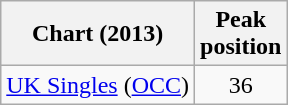<table class="wikitable">
<tr>
<th>Chart (2013)</th>
<th>Peak<br>position</th>
</tr>
<tr>
<td><a href='#'>UK Singles</a> (<a href='#'>OCC</a>)</td>
<td align="center">36</td>
</tr>
</table>
